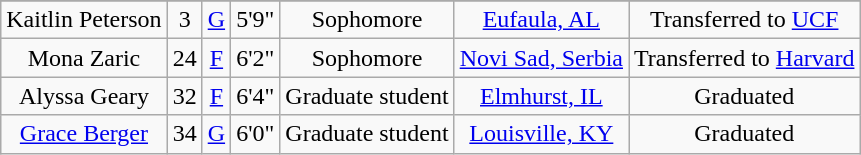<table class="wikitable sortable" style="text-align: center">
<tr align=center>
</tr>
<tr>
<td sortname>Kaitlin Peterson</td>
<td>3</td>
<td><a href='#'>G</a></td>
<td>5'9"</td>
<td>Sophomore</td>
<td><a href='#'>Eufaula, AL</a></td>
<td>Transferred to <a href='#'>UCF</a></td>
</tr>
<tr>
<td sortname>Mona Zaric</td>
<td>24</td>
<td><a href='#'>F</a></td>
<td>6'2"</td>
<td>Sophomore</td>
<td><a href='#'>Novi Sad, Serbia</a></td>
<td>Transferred to <a href='#'>Harvard</a></td>
</tr>
<tr>
<td sortname>Alyssa Geary</td>
<td>32</td>
<td><a href='#'>F</a></td>
<td>6'4"</td>
<td>Graduate student</td>
<td><a href='#'>Elmhurst, IL</a></td>
<td>Graduated</td>
</tr>
<tr>
<td sortname><a href='#'>Grace Berger</a></td>
<td>34</td>
<td><a href='#'>G</a></td>
<td>6'0"</td>
<td>Graduate student</td>
<td><a href='#'>Louisville, KY</a></td>
<td>Graduated</td>
</tr>
</table>
